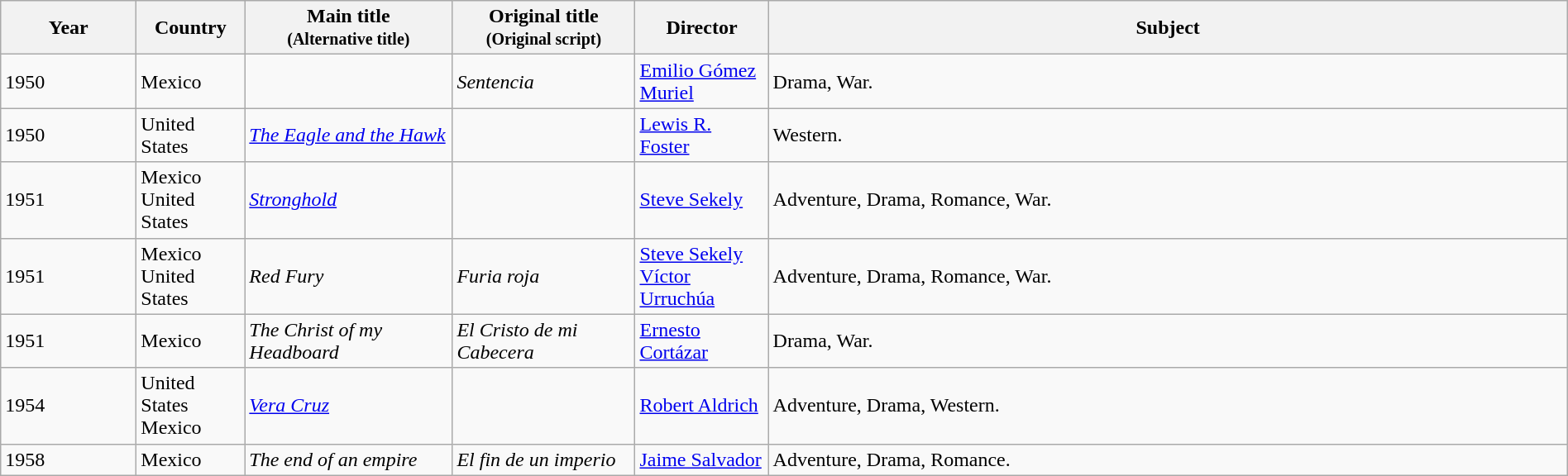<table class="wikitable sortable" style="width:100%;">
<tr>
<th>Year</th>
<th width= 80>Country</th>
<th class="unsortable" style="width:160px;">Main title<br><small>(Alternative title)</small></th>
<th class="unsortable" style="width:140px;">Original title<br><small>(Original script)</small></th>
<th width=100>Director</th>
<th class="unsortable">Subject</th>
</tr>
<tr>
<td>1950</td>
<td>Mexico</td>
<td></td>
<td><em>Sentencia</em></td>
<td><a href='#'>Emilio Gómez Muriel</a></td>
<td>Drama, War.</td>
</tr>
<tr>
<td>1950</td>
<td>United States</td>
<td><em><a href='#'>The Eagle and the Hawk</a></em></td>
<td></td>
<td><a href='#'>Lewis R. Foster</a></td>
<td>Western.</td>
</tr>
<tr>
<td>1951</td>
<td>Mexico<br>United States</td>
<td><em><a href='#'>Stronghold</a></em></td>
<td></td>
<td><a href='#'>Steve Sekely</a></td>
<td>Adventure, Drama, Romance, War.</td>
</tr>
<tr>
<td>1951</td>
<td>Mexico<br>United States</td>
<td><em>Red Fury</em></td>
<td><em>Furia roja</em></td>
<td><a href='#'>Steve Sekely</a><br><a href='#'>Víctor Urruchúa</a></td>
<td>Adventure, Drama, Romance, War.</td>
</tr>
<tr>
<td>1951</td>
<td>Mexico</td>
<td><em>The Christ of my Headboard</em></td>
<td><em>El Cristo de mi Cabecera</em></td>
<td><a href='#'>Ernesto Cortázar</a></td>
<td>Drama, War.</td>
</tr>
<tr>
<td>1954</td>
<td>United States<br>Mexico</td>
<td><em><a href='#'>Vera Cruz</a></em></td>
<td></td>
<td><a href='#'>Robert Aldrich</a></td>
<td>Adventure, Drama, Western.</td>
</tr>
<tr>
<td>1958</td>
<td>Mexico</td>
<td><em>The end of an empire</em></td>
<td><em>El fin de un imperio</em></td>
<td><a href='#'>Jaime Salvador</a></td>
<td>Adventure, Drama, Romance.</td>
</tr>
</table>
